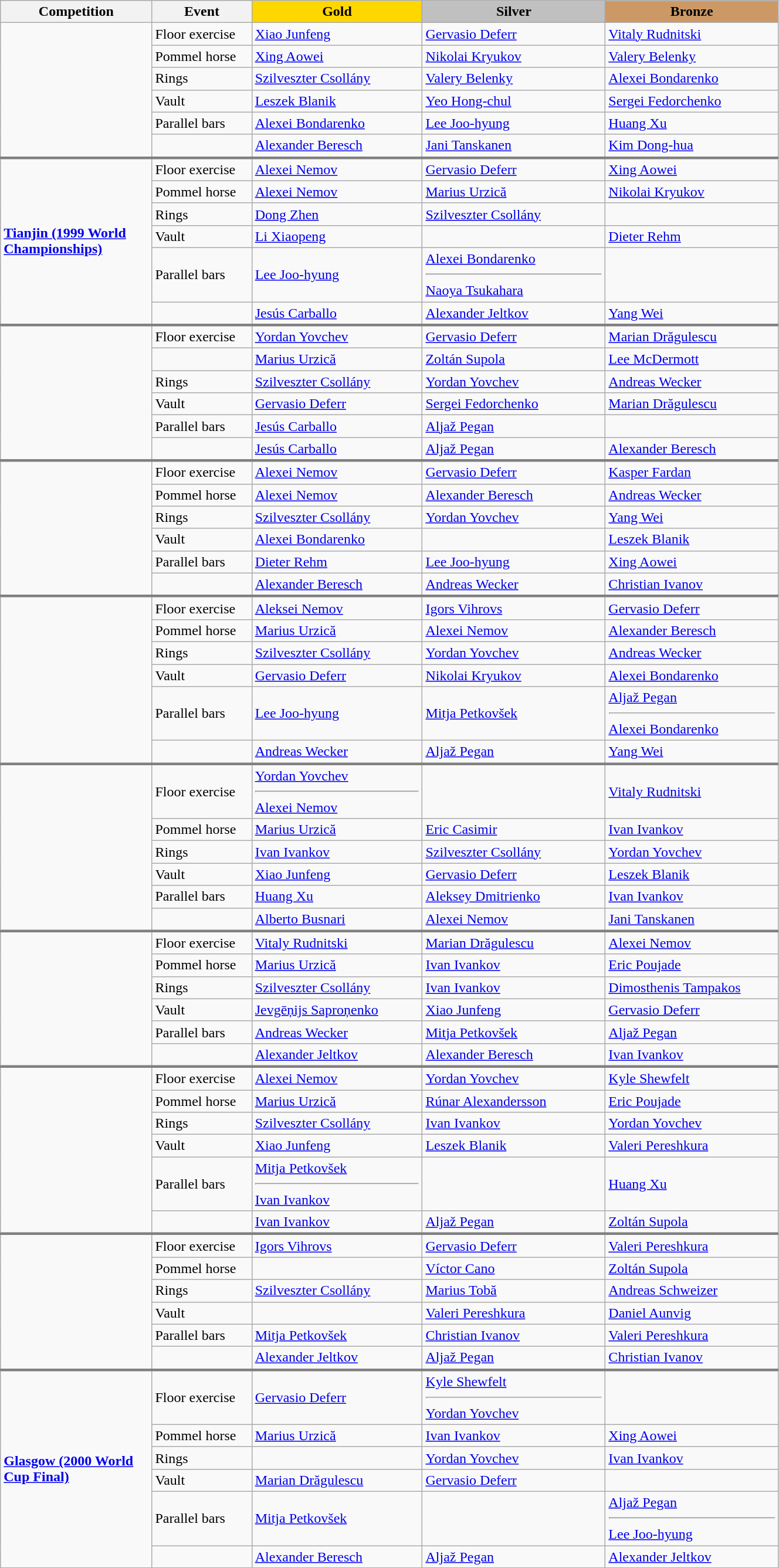<table class="wikitable" style="width:70%;">
<tr>
<th style="text-align:center; width:5%;">Competition</th>
<th style="text-align:center; width:5%;">Event</th>
<td style="text-align:center; width:10%; background:gold;"><strong>Gold</strong></td>
<td style="text-align:center; width:10%; background:silver;"><strong>Silver</strong></td>
<td style="text-align:center; width:10%; background:#c96;"><strong>Bronze</strong></td>
</tr>
<tr>
<td rowspan="6"></td>
<td>Floor exercise</td>
<td> <a href='#'>Xiao Junfeng</a></td>
<td> <a href='#'>Gervasio Deferr</a></td>
<td> <a href='#'>Vitaly Rudnitski</a></td>
</tr>
<tr>
<td>Pommel horse</td>
<td> <a href='#'>Xing Aowei</a></td>
<td> <a href='#'>Nikolai Kryukov</a></td>
<td> <a href='#'>Valery Belenky</a></td>
</tr>
<tr>
<td>Rings</td>
<td> <a href='#'>Szilveszter Csollány</a></td>
<td> <a href='#'>Valery Belenky</a></td>
<td> <a href='#'>Alexei Bondarenko</a></td>
</tr>
<tr>
<td>Vault</td>
<td> <a href='#'>Leszek Blanik</a></td>
<td> <a href='#'>Yeo Hong-chul</a></td>
<td> <a href='#'>Sergei Fedorchenko</a></td>
</tr>
<tr>
<td>Parallel bars</td>
<td> <a href='#'>Alexei Bondarenko</a></td>
<td> <a href='#'>Lee Joo-hyung</a></td>
<td> <a href='#'>Huang Xu</a></td>
</tr>
<tr>
<td></td>
<td> <a href='#'>Alexander Beresch</a></td>
<td> <a href='#'>Jani Tanskanen</a></td>
<td> <a href='#'>Kim Dong-hua</a></td>
</tr>
<tr style="border-top: 3px solid grey;">
<td rowspan="6"><strong><a href='#'>Tianjin (1999 World Championships)</a></strong> </td>
<td>Floor exercise</td>
<td> <a href='#'>Alexei Nemov</a></td>
<td> <a href='#'>Gervasio Deferr</a></td>
<td> <a href='#'>Xing Aowei</a></td>
</tr>
<tr>
<td>Pommel horse</td>
<td> <a href='#'>Alexei Nemov</a></td>
<td> <a href='#'>Marius Urzică</a></td>
<td> <a href='#'>Nikolai Kryukov</a></td>
</tr>
<tr>
<td>Rings</td>
<td> <a href='#'>Dong Zhen</a></td>
<td> <a href='#'>Szilveszter Csollány</a></td>
<td></td>
</tr>
<tr>
<td>Vault</td>
<td> <a href='#'>Li Xiaopeng</a></td>
<td></td>
<td> <a href='#'>Dieter Rehm</a></td>
</tr>
<tr>
<td>Parallel bars</td>
<td> <a href='#'>Lee Joo-hyung</a></td>
<td> <a href='#'>Alexei Bondarenko</a><hr> <a href='#'>Naoya Tsukahara</a></td>
<td></td>
</tr>
<tr>
<td></td>
<td> <a href='#'>Jesús Carballo</a></td>
<td> <a href='#'>Alexander Jeltkov</a></td>
<td> <a href='#'>Yang Wei</a></td>
</tr>
<tr style="border-top: 3px solid grey;">
<td rowspan="6"></td>
<td>Floor exercise</td>
<td> <a href='#'>Yordan Yovchev</a></td>
<td> <a href='#'>Gervasio Deferr</a></td>
<td> <a href='#'>Marian Drăgulescu</a></td>
</tr>
<tr>
<td></td>
<td> <a href='#'>Marius Urzică</a></td>
<td> <a href='#'>Zoltán Supola</a></td>
<td> <a href='#'>Lee McDermott</a></td>
</tr>
<tr>
<td>Rings</td>
<td> <a href='#'>Szilveszter Csollány</a></td>
<td> <a href='#'>Yordan Yovchev</a></td>
<td> <a href='#'>Andreas Wecker</a></td>
</tr>
<tr>
<td>Vault</td>
<td> <a href='#'>Gervasio Deferr</a></td>
<td> <a href='#'>Sergei Fedorchenko</a></td>
<td> <a href='#'>Marian Drăgulescu</a></td>
</tr>
<tr>
<td>Parallel bars</td>
<td> <a href='#'>Jesús Carballo</a></td>
<td> <a href='#'>Aljaž Pegan</a></td>
<td></td>
</tr>
<tr>
<td></td>
<td> <a href='#'>Jesús Carballo</a></td>
<td> <a href='#'>Aljaž Pegan</a></td>
<td> <a href='#'>Alexander Beresch</a></td>
</tr>
<tr style="border-top: 3px solid grey;">
<td rowspan="6"></td>
<td>Floor exercise</td>
<td> <a href='#'>Alexei Nemov</a></td>
<td> <a href='#'>Gervasio Deferr</a></td>
<td> <a href='#'>Kasper Fardan</a></td>
</tr>
<tr>
<td>Pommel horse</td>
<td> <a href='#'>Alexei Nemov</a></td>
<td> <a href='#'>Alexander Beresch</a></td>
<td> <a href='#'>Andreas Wecker</a></td>
</tr>
<tr>
<td>Rings</td>
<td> <a href='#'>Szilveszter Csollány</a></td>
<td> <a href='#'>Yordan Yovchev</a></td>
<td> <a href='#'>Yang Wei</a></td>
</tr>
<tr>
<td>Vault</td>
<td> <a href='#'>Alexei Bondarenko</a></td>
<td></td>
<td> <a href='#'>Leszek Blanik</a></td>
</tr>
<tr>
<td>Parallel bars</td>
<td> <a href='#'>Dieter Rehm</a></td>
<td> <a href='#'>Lee Joo-hyung</a></td>
<td> <a href='#'>Xing Aowei</a></td>
</tr>
<tr>
<td></td>
<td> <a href='#'>Alexander Beresch</a></td>
<td> <a href='#'>Andreas Wecker</a></td>
<td> <a href='#'>Christian Ivanov</a></td>
</tr>
<tr style="border-top: 3px solid grey;">
<td rowspan="6"></td>
<td>Floor exercise</td>
<td> <a href='#'>Aleksei Nemov</a></td>
<td> <a href='#'>Igors Vihrovs</a></td>
<td> <a href='#'>Gervasio Deferr</a></td>
</tr>
<tr>
<td>Pommel horse</td>
<td> <a href='#'>Marius Urzică</a></td>
<td> <a href='#'>Alexei Nemov</a></td>
<td> <a href='#'>Alexander Beresch</a></td>
</tr>
<tr>
<td>Rings</td>
<td> <a href='#'>Szilveszter Csollány</a></td>
<td> <a href='#'>Yordan Yovchev</a></td>
<td> <a href='#'>Andreas Wecker</a></td>
</tr>
<tr>
<td>Vault</td>
<td> <a href='#'>Gervasio Deferr</a></td>
<td> <a href='#'>Nikolai Kryukov</a></td>
<td> <a href='#'>Alexei Bondarenko</a></td>
</tr>
<tr>
<td>Parallel bars</td>
<td> <a href='#'>Lee Joo-hyung</a></td>
<td> <a href='#'>Mitja Petkovšek</a></td>
<td> <a href='#'>Aljaž Pegan</a><hr> <a href='#'>Alexei Bondarenko</a></td>
</tr>
<tr>
<td></td>
<td> <a href='#'>Andreas Wecker</a></td>
<td> <a href='#'>Aljaž Pegan</a></td>
<td> <a href='#'>Yang Wei</a></td>
</tr>
<tr style="border-top: 3px solid grey;">
<td rowspan="6"></td>
<td>Floor exercise</td>
<td> <a href='#'>Yordan Yovchev</a><hr> <a href='#'>Alexei Nemov</a></td>
<td></td>
<td> <a href='#'>Vitaly Rudnitski</a></td>
</tr>
<tr>
<td>Pommel horse</td>
<td> <a href='#'>Marius Urzică</a></td>
<td> <a href='#'>Eric Casimir</a></td>
<td> <a href='#'>Ivan Ivankov</a></td>
</tr>
<tr>
<td>Rings</td>
<td> <a href='#'>Ivan Ivankov</a></td>
<td> <a href='#'>Szilveszter Csollány</a></td>
<td> <a href='#'>Yordan Yovchev</a></td>
</tr>
<tr>
<td>Vault</td>
<td> <a href='#'>Xiao Junfeng</a></td>
<td> <a href='#'>Gervasio Deferr</a></td>
<td> <a href='#'>Leszek Blanik</a></td>
</tr>
<tr>
<td>Parallel bars</td>
<td> <a href='#'>Huang Xu</a></td>
<td> <a href='#'>Aleksey Dmitrienko</a></td>
<td> <a href='#'>Ivan Ivankov</a></td>
</tr>
<tr>
<td></td>
<td> <a href='#'>Alberto Busnari</a></td>
<td> <a href='#'>Alexei Nemov</a></td>
<td> <a href='#'>Jani Tanskanen</a></td>
</tr>
<tr style="border-top: 3px solid grey;">
<td rowspan="6"></td>
<td>Floor exercise</td>
<td> <a href='#'>Vitaly Rudnitski</a></td>
<td> <a href='#'>Marian Drăgulescu</a></td>
<td> <a href='#'>Alexei Nemov</a></td>
</tr>
<tr>
<td>Pommel horse</td>
<td> <a href='#'>Marius Urzică</a></td>
<td> <a href='#'>Ivan Ivankov</a></td>
<td> <a href='#'>Eric Poujade</a></td>
</tr>
<tr>
<td>Rings</td>
<td> <a href='#'>Szilveszter Csollány</a></td>
<td> <a href='#'>Ivan Ivankov</a></td>
<td> <a href='#'>Dimosthenis Tampakos</a></td>
</tr>
<tr>
<td>Vault</td>
<td> <a href='#'>Jevgēņijs Saproņenko</a></td>
<td> <a href='#'>Xiao Junfeng</a></td>
<td> <a href='#'>Gervasio Deferr</a></td>
</tr>
<tr>
<td>Parallel bars</td>
<td> <a href='#'>Andreas Wecker</a></td>
<td> <a href='#'>Mitja Petkovšek</a></td>
<td> <a href='#'>Aljaž Pegan</a></td>
</tr>
<tr>
<td></td>
<td> <a href='#'>Alexander Jeltkov</a></td>
<td> <a href='#'>Alexander Beresch</a></td>
<td> <a href='#'>Ivan Ivankov</a></td>
</tr>
<tr style="border-top: 3px solid grey;">
<td rowspan="6"></td>
<td>Floor exercise</td>
<td> <a href='#'>Alexei Nemov</a></td>
<td> <a href='#'>Yordan Yovchev</a></td>
<td> <a href='#'>Kyle Shewfelt</a></td>
</tr>
<tr>
<td>Pommel horse</td>
<td> <a href='#'>Marius Urzică</a></td>
<td> <a href='#'>Rúnar Alexandersson</a></td>
<td> <a href='#'>Eric Poujade</a></td>
</tr>
<tr>
<td>Rings</td>
<td> <a href='#'>Szilveszter Csollány</a></td>
<td> <a href='#'>Ivan Ivankov</a></td>
<td> <a href='#'>Yordan Yovchev</a></td>
</tr>
<tr>
<td>Vault</td>
<td> <a href='#'>Xiao Junfeng</a></td>
<td> <a href='#'>Leszek Blanik</a></td>
<td> <a href='#'>Valeri Pereshkura</a></td>
</tr>
<tr>
<td>Parallel bars</td>
<td> <a href='#'>Mitja Petkovšek</a><hr> <a href='#'>Ivan Ivankov</a></td>
<td></td>
<td> <a href='#'>Huang Xu</a></td>
</tr>
<tr>
<td></td>
<td> <a href='#'>Ivan Ivankov</a></td>
<td> <a href='#'>Aljaž Pegan</a></td>
<td> <a href='#'>Zoltán Supola</a></td>
</tr>
<tr style="border-top: 3px solid grey;">
<td rowspan="6"></td>
<td>Floor exercise</td>
<td> <a href='#'>Igors Vihrovs</a></td>
<td> <a href='#'>Gervasio Deferr</a></td>
<td> <a href='#'>Valeri Pereshkura</a></td>
</tr>
<tr>
<td>Pommel horse</td>
<td></td>
<td> <a href='#'>Víctor Cano</a></td>
<td> <a href='#'>Zoltán Supola</a></td>
</tr>
<tr>
<td>Rings</td>
<td> <a href='#'>Szilveszter Csollány</a></td>
<td> <a href='#'>Marius Tobă</a></td>
<td> <a href='#'>Andreas Schweizer</a></td>
</tr>
<tr>
<td>Vault</td>
<td></td>
<td> <a href='#'>Valeri Pereshkura</a></td>
<td> <a href='#'>Daniel Aunvig</a></td>
</tr>
<tr>
<td>Parallel bars</td>
<td> <a href='#'>Mitja Petkovšek</a></td>
<td> <a href='#'>Christian Ivanov</a></td>
<td> <a href='#'>Valeri Pereshkura</a></td>
</tr>
<tr>
<td></td>
<td> <a href='#'>Alexander Jeltkov</a></td>
<td> <a href='#'>Aljaž Pegan</a></td>
<td> <a href='#'>Christian Ivanov</a></td>
</tr>
<tr style="border-top: 3px solid grey;">
<td rowspan="6"><strong><a href='#'>Glasgow (2000 World Cup Final)</a></strong> </td>
<td>Floor exercise</td>
<td> <a href='#'>Gervasio Deferr</a></td>
<td> <a href='#'>Kyle Shewfelt</a><hr> <a href='#'>Yordan Yovchev</a></td>
<td></td>
</tr>
<tr>
<td>Pommel horse</td>
<td> <a href='#'>Marius Urzică</a></td>
<td> <a href='#'>Ivan Ivankov</a></td>
<td> <a href='#'>Xing Aowei</a></td>
</tr>
<tr>
<td>Rings</td>
<td></td>
<td> <a href='#'>Yordan Yovchev</a></td>
<td> <a href='#'>Ivan Ivankov</a></td>
</tr>
<tr>
<td>Vault</td>
<td> <a href='#'>Marian Drăgulescu</a></td>
<td> <a href='#'>Gervasio Deferr</a></td>
<td></td>
</tr>
<tr>
<td>Parallel bars</td>
<td> <a href='#'>Mitja Petkovšek</a></td>
<td></td>
<td> <a href='#'>Aljaž Pegan</a><hr> <a href='#'>Lee Joo-hyung</a></td>
</tr>
<tr>
<td></td>
<td> <a href='#'>Alexander Beresch</a></td>
<td> <a href='#'>Aljaž Pegan</a></td>
<td> <a href='#'>Alexander Jeltkov</a></td>
</tr>
</table>
